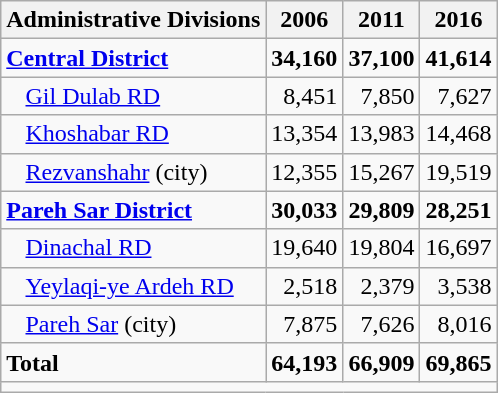<table class="wikitable">
<tr>
<th>Administrative Divisions</th>
<th>2006</th>
<th>2011</th>
<th>2016</th>
</tr>
<tr>
<td><strong><a href='#'>Central District</a></strong></td>
<td style="text-align: right;"><strong>34,160</strong></td>
<td style="text-align: right;"><strong>37,100</strong></td>
<td style="text-align: right;"><strong>41,614</strong></td>
</tr>
<tr>
<td style="padding-left: 1em;"><a href='#'>Gil Dulab RD</a></td>
<td style="text-align: right;">8,451</td>
<td style="text-align: right;">7,850</td>
<td style="text-align: right;">7,627</td>
</tr>
<tr>
<td style="padding-left: 1em;"><a href='#'>Khoshabar RD</a></td>
<td style="text-align: right;">13,354</td>
<td style="text-align: right;">13,983</td>
<td style="text-align: right;">14,468</td>
</tr>
<tr>
<td style="padding-left: 1em;"><a href='#'>Rezvanshahr</a> (city)</td>
<td style="text-align: right;">12,355</td>
<td style="text-align: right;">15,267</td>
<td style="text-align: right;">19,519</td>
</tr>
<tr>
<td><strong><a href='#'>Pareh Sar District</a></strong></td>
<td style="text-align: right;"><strong>30,033</strong></td>
<td style="text-align: right;"><strong>29,809</strong></td>
<td style="text-align: right;"><strong>28,251</strong></td>
</tr>
<tr>
<td style="padding-left: 1em;"><a href='#'>Dinachal RD</a></td>
<td style="text-align: right;">19,640</td>
<td style="text-align: right;">19,804</td>
<td style="text-align: right;">16,697</td>
</tr>
<tr>
<td style="padding-left: 1em;"><a href='#'>Yeylaqi-ye Ardeh RD</a></td>
<td style="text-align: right;">2,518</td>
<td style="text-align: right;">2,379</td>
<td style="text-align: right;">3,538</td>
</tr>
<tr>
<td style="padding-left: 1em;"><a href='#'>Pareh Sar</a> (city)</td>
<td style="text-align: right;">7,875</td>
<td style="text-align: right;">7,626</td>
<td style="text-align: right;">8,016</td>
</tr>
<tr>
<td><strong>Total</strong></td>
<td style="text-align: right;"><strong>64,193</strong></td>
<td style="text-align: right;"><strong>66,909</strong></td>
<td style="text-align: right;"><strong>69,865</strong></td>
</tr>
<tr>
<td colspan=4></td>
</tr>
</table>
